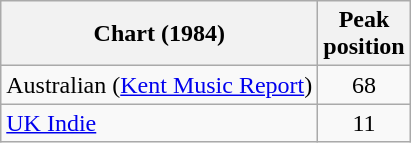<table class="wikitable">
<tr>
<th>Chart (1984)</th>
<th>Peak<br>position</th>
</tr>
<tr>
<td>Australian (<a href='#'>Kent Music Report</a>)</td>
<td align="center">68</td>
</tr>
<tr>
<td><a href='#'>UK Indie</a></td>
<td align="center">11</td>
</tr>
</table>
